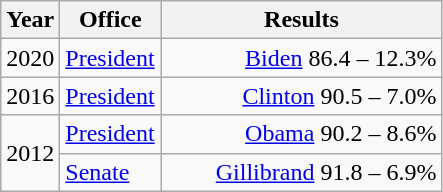<table class=wikitable>
<tr>
<th width="30">Year</th>
<th width="60">Office</th>
<th width="180">Results</th>
</tr>
<tr>
<td>2020</td>
<td><a href='#'>President</a></td>
<td align="right" ><a href='#'>Biden</a> 86.4 – 12.3%</td>
</tr>
<tr>
<td>2016</td>
<td><a href='#'>President</a></td>
<td align="right" ><a href='#'>Clinton</a> 90.5 – 7.0%</td>
</tr>
<tr>
<td rowspan="2">2012</td>
<td><a href='#'>President</a></td>
<td align="right" ><a href='#'>Obama</a> 90.2 – 8.6%</td>
</tr>
<tr>
<td><a href='#'>Senate</a></td>
<td align="right" ><a href='#'>Gillibrand</a> 91.8 – 6.9%</td>
</tr>
</table>
